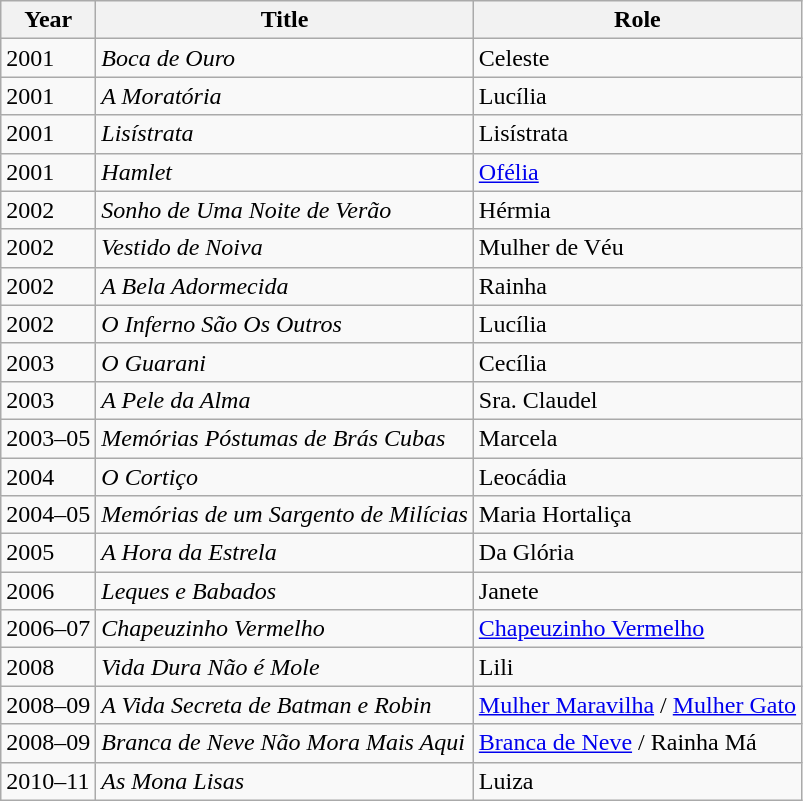<table class="wikitable">
<tr>
<th>Year</th>
<th>Title</th>
<th>Role</th>
</tr>
<tr>
<td>2001</td>
<td><em>Boca de Ouro</em></td>
<td>Celeste</td>
</tr>
<tr>
<td>2001</td>
<td><em>A Moratória</em></td>
<td>Lucília</td>
</tr>
<tr>
<td>2001</td>
<td><em>Lisístrata</em></td>
<td>Lisístrata</td>
</tr>
<tr>
<td>2001</td>
<td><em>Hamlet</em></td>
<td><a href='#'>Ofélia</a></td>
</tr>
<tr>
<td>2002</td>
<td><em>Sonho de Uma Noite de Verão</em></td>
<td>Hérmia</td>
</tr>
<tr>
<td>2002</td>
<td><em>Vestido de Noiva</em></td>
<td>Mulher de Véu</td>
</tr>
<tr>
<td>2002</td>
<td><em>A Bela Adormecida</em></td>
<td>Rainha</td>
</tr>
<tr>
<td>2002</td>
<td><em>O Inferno São Os Outros</em></td>
<td>Lucília</td>
</tr>
<tr>
<td>2003</td>
<td><em>O Guarani</em></td>
<td>Cecília</td>
</tr>
<tr>
<td>2003</td>
<td><em>A Pele da Alma</em></td>
<td>Sra. Claudel</td>
</tr>
<tr>
<td>2003–05</td>
<td><em>Memórias Póstumas de Brás Cubas</em></td>
<td>Marcela</td>
</tr>
<tr>
<td>2004</td>
<td><em>O Cortiço</em></td>
<td>Leocádia</td>
</tr>
<tr>
<td>2004–05</td>
<td><em>Memórias de um Sargento de Milícias</em></td>
<td>Maria Hortaliça</td>
</tr>
<tr>
<td>2005</td>
<td><em>A Hora da Estrela</em></td>
<td>Da Glória</td>
</tr>
<tr>
<td>2006</td>
<td><em>Leques e Babados</em></td>
<td>Janete</td>
</tr>
<tr>
<td>2006–07</td>
<td><em>Chapeuzinho Vermelho</em></td>
<td><a href='#'>Chapeuzinho Vermelho</a></td>
</tr>
<tr>
<td>2008</td>
<td><em>Vida Dura Não é Mole</em></td>
<td>Lili</td>
</tr>
<tr>
<td>2008–09</td>
<td><em>A Vida Secreta de Batman e Robin</em></td>
<td><a href='#'>Mulher Maravilha</a> / <a href='#'>Mulher Gato</a></td>
</tr>
<tr>
<td>2008–09</td>
<td><em>Branca de Neve Não Mora Mais Aqui</em></td>
<td><a href='#'>Branca de Neve</a> / Rainha Má</td>
</tr>
<tr>
<td>2010–11</td>
<td><em>As Mona Lisas</em></td>
<td>Luiza</td>
</tr>
</table>
